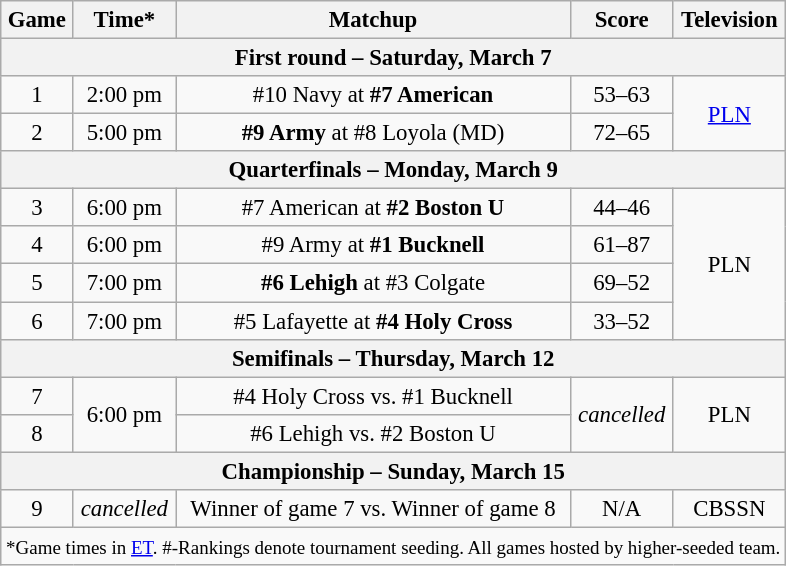<table class="wikitable" style="text-align:center;font-size: 95%">
<tr>
<th>Game</th>
<th>Time*</th>
<th>Matchup</th>
<th>Score</th>
<th>Television</th>
</tr>
<tr>
<th colspan=5>First round – Saturday, March 7</th>
</tr>
<tr>
<td>1</td>
<td>2:00 pm</td>
<td>#10 Navy at <strong>#7 American</strong></td>
<td>53–63</td>
<td rowspan=2><a href='#'>PLN</a></td>
</tr>
<tr>
<td>2</td>
<td>5:00 pm</td>
<td><strong>#9 Army</strong> at #8 Loyola (MD)</td>
<td>72–65</td>
</tr>
<tr>
<th colspan=5>Quarterfinals – Monday, March 9</th>
</tr>
<tr>
<td>3</td>
<td>6:00 pm</td>
<td>#7 American at <strong>#2 Boston U</strong></td>
<td>44–46</td>
<td rowspan=4>PLN</td>
</tr>
<tr>
<td>4</td>
<td>6:00 pm</td>
<td>#9 Army at <strong>#1 Bucknell</strong></td>
<td>61–87</td>
</tr>
<tr>
<td>5</td>
<td>7:00 pm</td>
<td><strong>#6 Lehigh</strong> at #3 Colgate</td>
<td>69–52</td>
</tr>
<tr>
<td>6</td>
<td>7:00 pm</td>
<td>#5 Lafayette at <strong>#4 Holy Cross</strong></td>
<td>33–52</td>
</tr>
<tr>
<th colspan=5>Semifinals – Thursday, March 12</th>
</tr>
<tr>
<td>7</td>
<td rowspan=2>6:00 pm</td>
<td>#4 Holy Cross vs. #1 Bucknell</td>
<td rowspan=2><em>cancelled</em></td>
<td rowspan=2>PLN</td>
</tr>
<tr>
<td>8</td>
<td>#6 Lehigh vs. #2 Boston U</td>
</tr>
<tr>
<th colspan=5>Championship – Sunday, March 15</th>
</tr>
<tr>
<td>9</td>
<td><em>cancelled</em></td>
<td>Winner of game 7 vs. Winner of game 8</td>
<td>N/A</td>
<td>CBSSN</td>
</tr>
<tr>
<td colspan=5><small>*Game times in <a href='#'>ET</a>. #-Rankings denote tournament seeding. All games hosted by higher-seeded team.</small></td>
</tr>
</table>
